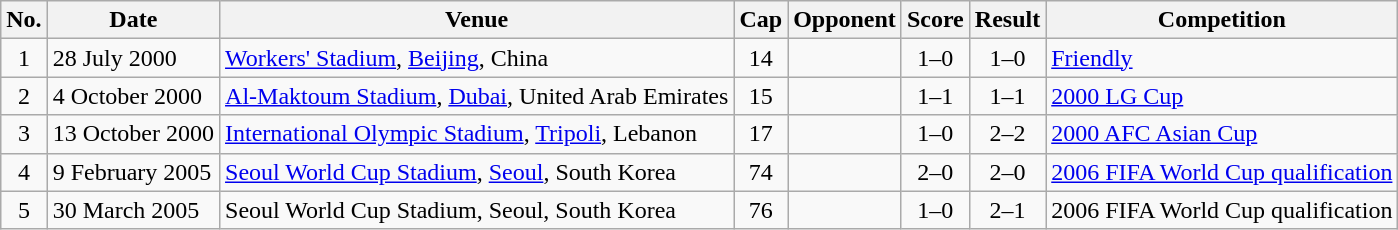<table class="wikitable sortable">
<tr>
<th scope="col">No.</th>
<th scope="col">Date</th>
<th scope="col">Venue</th>
<th scope="col">Cap</th>
<th scope="col">Opponent</th>
<th scope="col">Score</th>
<th scope="col">Result</th>
<th scope="col">Competition</th>
</tr>
<tr>
<td align="center">1</td>
<td>28 July 2000</td>
<td><a href='#'>Workers' Stadium</a>, <a href='#'>Beijing</a>, China</td>
<td align="center">14</td>
<td></td>
<td align="center">1–0</td>
<td align="center">1–0</td>
<td><a href='#'>Friendly</a></td>
</tr>
<tr>
<td align="center">2</td>
<td>4 October 2000</td>
<td><a href='#'>Al-Maktoum Stadium</a>, <a href='#'>Dubai</a>, United Arab Emirates</td>
<td align="center">15</td>
<td></td>
<td align="center">1–1</td>
<td align="center">1–1 <br></td>
<td><a href='#'>2000 LG Cup</a></td>
</tr>
<tr>
<td align="center">3</td>
<td>13 October 2000</td>
<td><a href='#'>International Olympic Stadium</a>, <a href='#'>Tripoli</a>, Lebanon</td>
<td align="center">17</td>
<td></td>
<td align="center">1–0</td>
<td align="center">2–2</td>
<td><a href='#'>2000 AFC Asian Cup</a></td>
</tr>
<tr>
<td align="center">4</td>
<td>9 February 2005</td>
<td><a href='#'>Seoul World Cup Stadium</a>, <a href='#'>Seoul</a>, South Korea</td>
<td align="center">74</td>
<td></td>
<td align="center">2–0</td>
<td align="center">2–0</td>
<td><a href='#'>2006 FIFA World Cup qualification</a></td>
</tr>
<tr>
<td align="center">5</td>
<td>30 March 2005</td>
<td>Seoul World Cup Stadium, Seoul, South Korea</td>
<td align="center">76</td>
<td></td>
<td align="center">1–0</td>
<td align="center">2–1</td>
<td>2006 FIFA World Cup qualification</td>
</tr>
</table>
